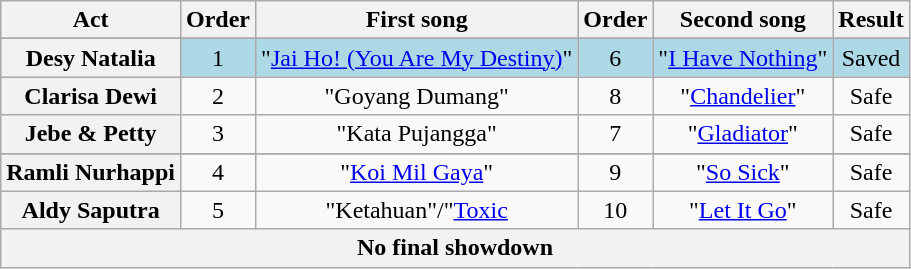<table class="wikitable plainrowheaders" style="text-align:center;">
<tr>
<th scope="col">Act</th>
<th scope="col">Order</th>
<th scope="col">First song</th>
<th scope="col">Order</th>
<th scope="col">Second song</th>
<th scope="col">Result</th>
</tr>
<tr>
</tr>
<tr style="background:lightblue;}">
<th scope="row">Desy Natalia</th>
<td>1</td>
<td>"<a href='#'>Jai Ho! (You Are My Destiny)</a>"</td>
<td>6</td>
<td>"<a href='#'>I Have Nothing</a>"</td>
<td>Saved</td>
</tr>
<tr>
<th scope="row">Clarisa Dewi</th>
<td>2</td>
<td>"Goyang Dumang"</td>
<td>8</td>
<td>"<a href='#'>Chandelier</a>"</td>
<td>Safe</td>
</tr>
<tr>
<th scope="row">Jebe & Petty</th>
<td>3</td>
<td>"Kata Pujangga"</td>
<td>7</td>
<td>"<a href='#'>Gladiator</a>"</td>
<td>Safe</td>
</tr>
<tr>
</tr>
<tr>
<th scope="row">Ramli Nurhappi</th>
<td>4</td>
<td>"<a href='#'>Koi Mil Gaya</a>"</td>
<td>9</td>
<td>"<a href='#'>So Sick</a>"</td>
<td>Safe</td>
</tr>
<tr>
<th scope="row">Aldy Saputra</th>
<td>5</td>
<td>"Ketahuan"/"<a href='#'>Toxic</a></td>
<td>10</td>
<td>"<a href='#'>Let It Go</a>"</td>
<td>Safe</td>
</tr>
<tr>
<th colspan="6">No final showdown</th>
</tr>
</table>
